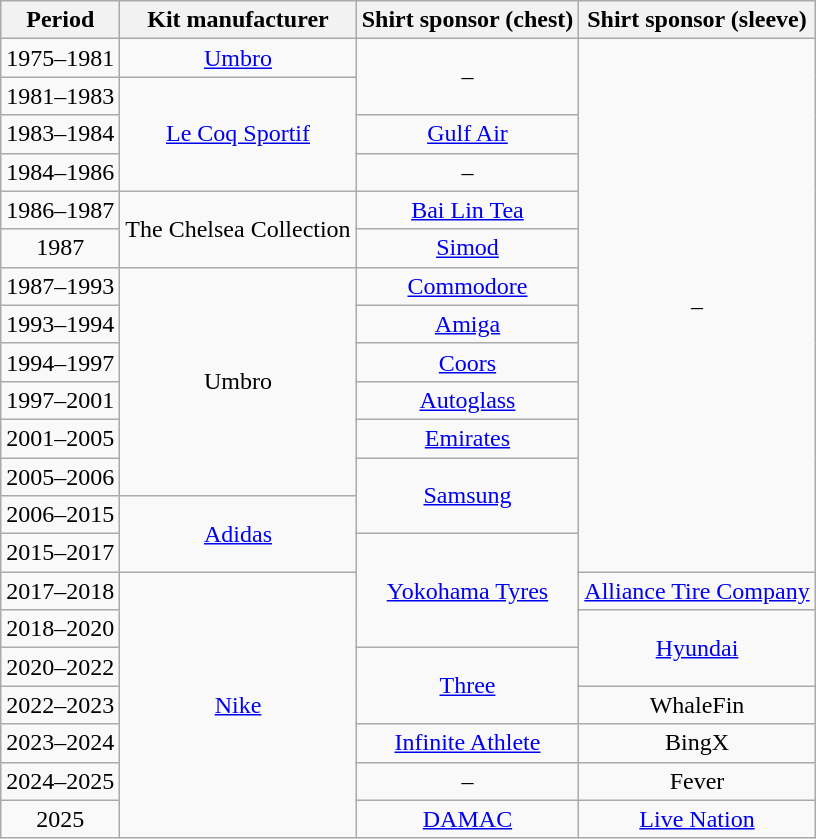<table class="wikitable" style="text-align:center">
<tr>
<th>Period</th>
<th>Kit manufacturer</th>
<th>Shirt sponsor (chest)</th>
<th>Shirt sponsor (sleeve)</th>
</tr>
<tr>
<td>1975–1981</td>
<td><a href='#'>Umbro</a></td>
<td rowspan="2">–</td>
<td rowspan="14">–</td>
</tr>
<tr>
<td>1981–1983</td>
<td rowspan="3"><a href='#'>Le Coq Sportif</a></td>
</tr>
<tr>
<td>1983–1984</td>
<td><a href='#'>Gulf Air</a></td>
</tr>
<tr>
<td>1984–1986</td>
<td>–</td>
</tr>
<tr>
<td>1986–1987</td>
<td rowspan="2">The Chelsea Collection</td>
<td><a href='#'>Bai Lin Tea</a></td>
</tr>
<tr>
<td>1987</td>
<td><a href='#'>Simod</a></td>
</tr>
<tr>
<td>1987–1993</td>
<td rowspan="6">Umbro</td>
<td><a href='#'>Commodore</a></td>
</tr>
<tr>
<td>1993–1994</td>
<td><a href='#'>Amiga</a></td>
</tr>
<tr>
<td>1994–1997</td>
<td><a href='#'>Coors</a></td>
</tr>
<tr>
<td>1997–2001</td>
<td><a href='#'>Autoglass</a></td>
</tr>
<tr>
<td>2001–2005</td>
<td><a href='#'>Emirates</a></td>
</tr>
<tr>
<td>2005–2006</td>
<td rowspan="2"><a href='#'>Samsung</a></td>
</tr>
<tr>
<td>2006–2015</td>
<td rowspan="2"><a href='#'>Adidas</a></td>
</tr>
<tr>
<td>2015–2017</td>
<td rowspan="3"><a href='#'>Yokohama Tyres</a></td>
</tr>
<tr>
<td>2017–2018</td>
<td rowspan="7"><a href='#'>Nike</a></td>
<td><a href='#'>Alliance Tire Company</a></td>
</tr>
<tr>
<td>2018–2020</td>
<td rowspan="2"><a href='#'>Hyundai</a></td>
</tr>
<tr>
<td>2020–2022</td>
<td rowspan="2"><a href='#'>Three</a></td>
</tr>
<tr>
<td>2022–2023</td>
<td>WhaleFin</td>
</tr>
<tr>
<td>2023–2024</td>
<td><a href='#'>Infinite Athlete</a></td>
<td>BingX</td>
</tr>
<tr>
<td>2024–2025</td>
<td>–</td>
<td>Fever</td>
</tr>
<tr>
<td>2025</td>
<td><a href='#'>DAMAC</a></td>
<td><a href='#'>Live Nation</a></td>
</tr>
</table>
